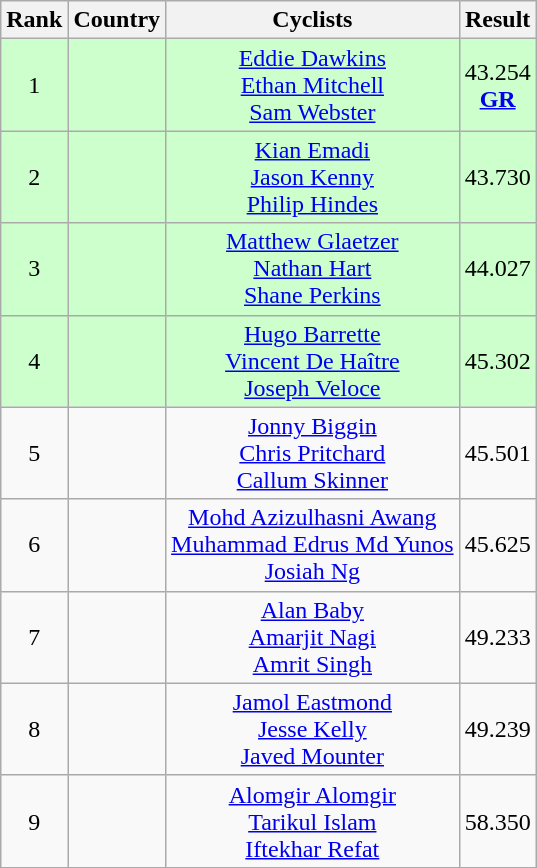<table class="wikitable" style="text-align:center;">
<tr>
<th>Rank</th>
<th>Country</th>
<th>Cyclists</th>
<th>Result</th>
</tr>
<tr bgcolor=ccffcc>
<td>1</td>
<td></td>
<td><a href='#'>Eddie Dawkins</a><br><a href='#'>Ethan Mitchell</a><br><a href='#'>Sam Webster</a></td>
<td>43.254<br><a href='#'><strong>GR</strong></a></td>
</tr>
<tr bgcolor=ccffcc>
<td>2</td>
<td></td>
<td><a href='#'>Kian Emadi</a><br><a href='#'>Jason Kenny</a><br><a href='#'>Philip Hindes</a></td>
<td>43.730</td>
</tr>
<tr bgcolor=ccffcc>
<td>3</td>
<td></td>
<td><a href='#'>Matthew Glaetzer</a><br><a href='#'>Nathan Hart</a><br><a href='#'>Shane Perkins</a></td>
<td>44.027</td>
</tr>
<tr bgcolor=ccffcc>
<td>4</td>
<td></td>
<td><a href='#'>Hugo Barrette</a><br><a href='#'>Vincent De Haître</a><br><a href='#'>Joseph Veloce</a></td>
<td>45.302</td>
</tr>
<tr>
<td>5</td>
<td></td>
<td><a href='#'>Jonny Biggin</a><br><a href='#'>Chris Pritchard</a><br><a href='#'>Callum Skinner</a></td>
<td>45.501</td>
</tr>
<tr>
<td>6</td>
<td></td>
<td><a href='#'>Mohd Azizulhasni Awang</a><br><a href='#'>Muhammad Edrus Md Yunos</a><br><a href='#'>Josiah Ng</a></td>
<td>45.625</td>
</tr>
<tr>
<td>7</td>
<td></td>
<td><a href='#'>Alan Baby</a><br><a href='#'>Amarjit Nagi</a><br><a href='#'>Amrit Singh</a></td>
<td>49.233</td>
</tr>
<tr>
<td>8</td>
<td></td>
<td><a href='#'>Jamol Eastmond</a><br><a href='#'>Jesse Kelly</a><br><a href='#'>Javed Mounter</a></td>
<td>49.239</td>
</tr>
<tr>
<td>9</td>
<td></td>
<td><a href='#'>Alomgir Alomgir</a><br><a href='#'>Tarikul Islam</a><br><a href='#'>Iftekhar Refat</a></td>
<td>58.350</td>
</tr>
</table>
